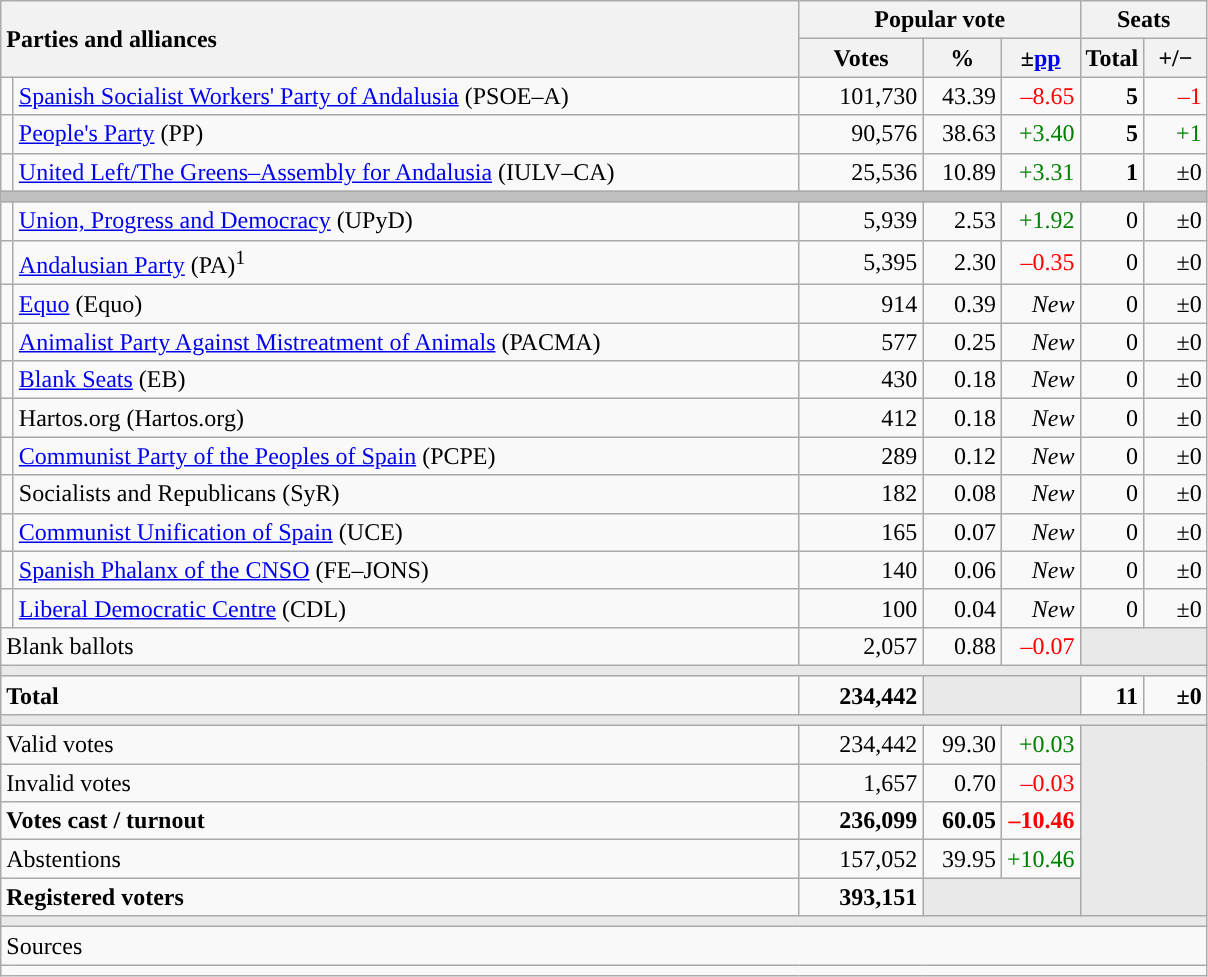<table class="wikitable" style="text-align:right;">
<tr>
<th style="text-align:left;" rowspan="2" colspan="2" width="525">Parties and alliances</th>
<th colspan="3">Popular vote</th>
<th colspan="2">Seats</th>
</tr>
<tr>
<th width="75">Votes</th>
<th width="45">%</th>
<th width="45">±<a href='#'>pp</a></th>
<th width="35">Total</th>
<th width="35">+/−</th>
</tr>
<tr>
<td width="1" style="color:inherit;background:"></td>
<td align="left"><a href='#'>Spanish Socialist Workers' Party of Andalusia</a> (PSOE–A)</td>
<td>101,730</td>
<td>43.39</td>
<td style="color:red;">–8.65</td>
<td><strong>5</strong></td>
<td style="color:red;">–1</td>
</tr>
<tr>
<td style="color:inherit;background:"></td>
<td align="left"><a href='#'>People's Party</a> (PP)</td>
<td>90,576</td>
<td>38.63</td>
<td style="color:green;">+3.40</td>
<td><strong>5</strong></td>
<td style="color:green;">+1</td>
</tr>
<tr>
<td style="color:inherit;background:"></td>
<td align="left"><a href='#'>United Left/The Greens–Assembly for Andalusia</a> (IULV–CA)</td>
<td>25,536</td>
<td>10.89</td>
<td style="color:green;">+3.31</td>
<td><strong>1</strong></td>
<td>±0</td>
</tr>
<tr>
<td colspan="7" bgcolor="#C0C0C0"></td>
</tr>
<tr>
<td style="color:inherit;background:"></td>
<td align="left"><a href='#'>Union, Progress and Democracy</a> (UPyD)</td>
<td>5,939</td>
<td>2.53</td>
<td style="color:green;">+1.92</td>
<td>0</td>
<td>±0</td>
</tr>
<tr>
<td style="color:inherit;background:"></td>
<td align="left"><a href='#'>Andalusian Party</a> (PA)<sup>1</sup></td>
<td>5,395</td>
<td>2.30</td>
<td style="color:red;">–0.35</td>
<td>0</td>
<td>±0</td>
</tr>
<tr>
<td style="color:inherit;background:"></td>
<td align="left"><a href='#'>Equo</a> (Equo)</td>
<td>914</td>
<td>0.39</td>
<td><em>New</em></td>
<td>0</td>
<td>±0</td>
</tr>
<tr>
<td style="color:inherit;background:"></td>
<td align="left"><a href='#'>Animalist Party Against Mistreatment of Animals</a> (PACMA)</td>
<td>577</td>
<td>0.25</td>
<td><em>New</em></td>
<td>0</td>
<td>±0</td>
</tr>
<tr>
<td style="color:inherit;background:"></td>
<td align="left"><a href='#'>Blank Seats</a> (EB)</td>
<td>430</td>
<td>0.18</td>
<td><em>New</em></td>
<td>0</td>
<td>±0</td>
</tr>
<tr>
<td style="color:inherit;background:"></td>
<td align="left">Hartos.org (Hartos.org)</td>
<td>412</td>
<td>0.18</td>
<td><em>New</em></td>
<td>0</td>
<td>±0</td>
</tr>
<tr>
<td style="color:inherit;background:"></td>
<td align="left"><a href='#'>Communist Party of the Peoples of Spain</a> (PCPE)</td>
<td>289</td>
<td>0.12</td>
<td><em>New</em></td>
<td>0</td>
<td>±0</td>
</tr>
<tr>
<td style="color:inherit;background:"></td>
<td align="left">Socialists and Republicans (SyR)</td>
<td>182</td>
<td>0.08</td>
<td><em>New</em></td>
<td>0</td>
<td>±0</td>
</tr>
<tr>
<td style="color:inherit;background:"></td>
<td align="left"><a href='#'>Communist Unification of Spain</a> (UCE)</td>
<td>165</td>
<td>0.07</td>
<td><em>New</em></td>
<td>0</td>
<td>±0</td>
</tr>
<tr>
<td style="color:inherit;background:"></td>
<td align="left"><a href='#'>Spanish Phalanx of the CNSO</a> (FE–JONS)</td>
<td>140</td>
<td>0.06</td>
<td><em>New</em></td>
<td>0</td>
<td>±0</td>
</tr>
<tr>
<td style="color:inherit;background:"></td>
<td align="left"><a href='#'>Liberal Democratic Centre</a> (CDL)</td>
<td>100</td>
<td>0.04</td>
<td><em>New</em></td>
<td>0</td>
<td>±0</td>
</tr>
<tr>
<td align="left" colspan="2">Blank ballots</td>
<td>2,057</td>
<td>0.88</td>
<td style="color:red;">–0.07</td>
<td bgcolor="#E9E9E9" colspan="2"></td>
</tr>
<tr>
<td colspan="7" bgcolor="#E9E9E9"></td>
</tr>
<tr style="font-weight:bold;">
<td align="left" colspan="2">Total</td>
<td>234,442</td>
<td bgcolor="#E9E9E9" colspan="2"></td>
<td>11</td>
<td>±0</td>
</tr>
<tr>
<td colspan="7" bgcolor="#E9E9E9"></td>
</tr>
<tr>
<td align="left" colspan="2">Valid votes</td>
<td>234,442</td>
<td>99.30</td>
<td style="color:green;">+0.03</td>
<td bgcolor="#E9E9E9" colspan="2" rowspan="5"></td>
</tr>
<tr>
<td align="left" colspan="2">Invalid votes</td>
<td>1,657</td>
<td>0.70</td>
<td style="color:red;">–0.03</td>
</tr>
<tr style="font-weight:bold;">
<td align="left" colspan="2">Votes cast / turnout</td>
<td>236,099</td>
<td>60.05</td>
<td style="color:red;">–10.46</td>
</tr>
<tr>
<td align="left" colspan="2">Abstentions</td>
<td>157,052</td>
<td>39.95</td>
<td style="color:green;">+10.46</td>
</tr>
<tr style="font-weight:bold;">
<td align="left" colspan="2">Registered voters</td>
<td>393,151</td>
<td bgcolor="#E9E9E9" colspan="2"></td>
</tr>
<tr>
<td colspan="7" bgcolor="#E9E9E9"></td>
</tr>
<tr>
<td align="left" colspan="7">Sources</td>
</tr>
<tr>
<td colspan="7" style="text-align:left; max-width:790px;"></td>
</tr>
</table>
